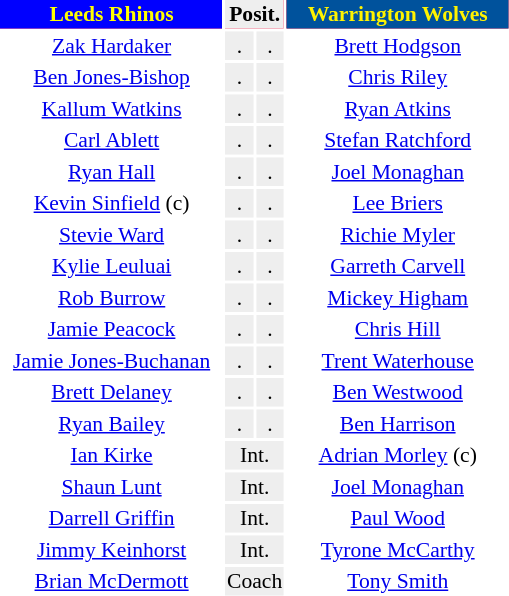<table align=center style="font-size:90%; margin-left:1em">
<tr bgcolor=#FF0033>
<th align="centre" width="146" style="background:#0000FF; color:#FFFF00; border:2px #FFFF00;">Leeds Rhinos</th>
<th align="center" style="background: #eeeeee; color: black" colspan="2">Posit.</th>
<th align="centre" width="146" style="background:#00529c; color:#fff300; border:2px #00529c;">Warrington Wolves</th>
</tr>
<tr>
<td align="center"><a href='#'>Zak Hardaker</a></td>
<td align="center" style="background: #eeeeee">.</td>
<td align="center" style="background: #eeeeee">.</td>
<td align="center"><a href='#'>Brett Hodgson</a></td>
</tr>
<tr>
<td align="center"><a href='#'>Ben Jones-Bishop</a></td>
<td align="center" style="background: #eeeeee">.</td>
<td align="center" style="background: #eeeeee">.</td>
<td align="center"><a href='#'>Chris Riley</a></td>
</tr>
<tr>
<td align="center"><a href='#'>Kallum Watkins</a></td>
<td align="center" style="background: #eeeeee">.</td>
<td align="center" style="background: #eeeeee">.</td>
<td align="center"><a href='#'>Ryan Atkins</a></td>
</tr>
<tr>
<td align="center"><a href='#'>Carl Ablett</a></td>
<td align="center" style="background: #eeeeee">.</td>
<td align="center" style="background: #eeeeee">.</td>
<td align="center"><a href='#'>Stefan Ratchford</a></td>
</tr>
<tr>
<td align="center"><a href='#'>Ryan Hall</a></td>
<td align="center" style="background: #eeeeee">.</td>
<td align="center" style="background: #eeeeee">.</td>
<td align="center"><a href='#'>Joel Monaghan</a></td>
</tr>
<tr>
<td align="center"><a href='#'>Kevin Sinfield</a> (c)</td>
<td align="center" style="background: #eeeeee">.</td>
<td align="center" style="background: #eeeeee">.</td>
<td align="center"><a href='#'>Lee Briers</a></td>
</tr>
<tr>
<td align="center"><a href='#'>Stevie Ward</a></td>
<td align="center" style="background: #eeeeee">.</td>
<td align="center" style="background: #eeeeee">.</td>
<td align="center"><a href='#'>Richie Myler</a></td>
</tr>
<tr>
<td align="center"><a href='#'>Kylie Leuluai</a></td>
<td align="center" style="background: #eeeeee">.</td>
<td align="center" style="background: #eeeeee">.</td>
<td align="center"><a href='#'>Garreth Carvell</a></td>
</tr>
<tr>
<td align="center"><a href='#'>Rob Burrow</a></td>
<td align="center" style="background: #eeeeee">.</td>
<td align="center" style="background: #eeeeee">.</td>
<td align="center"><a href='#'>Mickey Higham</a></td>
</tr>
<tr>
<td align="center"><a href='#'>Jamie Peacock</a></td>
<td align="center" style="background: #eeeeee">.</td>
<td align="center" style="background: #eeeeee">.</td>
<td align="center"><a href='#'>Chris Hill</a></td>
</tr>
<tr>
<td align="center"><a href='#'>Jamie Jones-Buchanan</a></td>
<td align="center" style="background: #eeeeee">.</td>
<td align="center" style="background: #eeeeee">.</td>
<td align="center"><a href='#'>Trent Waterhouse</a></td>
</tr>
<tr>
<td align="center"><a href='#'>Brett Delaney</a></td>
<td align="center" style="background: #eeeeee">.</td>
<td align="center" style="background: #eeeeee">.</td>
<td align="center"><a href='#'>Ben Westwood</a></td>
</tr>
<tr>
<td align="center"><a href='#'>Ryan Bailey</a></td>
<td align="center" style="background: #eeeeee">.</td>
<td align="center" style="background: #eeeeee">.</td>
<td align="center"><a href='#'>Ben Harrison</a></td>
</tr>
<tr>
<td align="center"><a href='#'>Ian Kirke</a></td>
<td align="center" style="background: #eeeeee" colspan="2">Int.</td>
<td align="center"><a href='#'>Adrian Morley</a> (c)</td>
</tr>
<tr>
<td align="center"><a href='#'>Shaun Lunt</a></td>
<td align="center" style="background: #eeeeee" colspan="2">Int.</td>
<td align="center"><a href='#'>Joel Monaghan</a></td>
</tr>
<tr>
<td align="center"><a href='#'>Darrell Griffin</a></td>
<td align="center" style="background: #eeeeee" colspan="2">Int.</td>
<td align="center"><a href='#'>Paul Wood</a></td>
</tr>
<tr>
<td align="center"><a href='#'>Jimmy Keinhorst</a></td>
<td align="center" style="background: #eeeeee"  colspan="2">Int.</td>
<td align="center"><a href='#'>Tyrone McCarthy</a></td>
</tr>
<tr>
<td align="center"><a href='#'>Brian McDermott</a></td>
<td align="center" style="background: #eeeeee" colspan="2">Coach</td>
<td align="center"><a href='#'>Tony Smith</a></td>
</tr>
</table>
